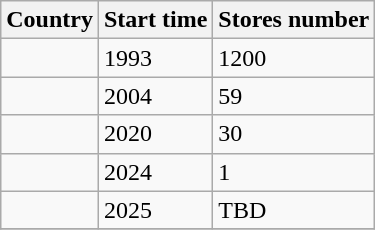<table class="wikitable">
<tr>
<th>Country</th>
<th>Start time</th>
<th>Stores number</th>
</tr>
<tr>
<td></td>
<td>1993</td>
<td>1200</td>
</tr>
<tr>
<td></td>
<td>2004</td>
<td>59</td>
</tr>
<tr>
<td></td>
<td>2020</td>
<td>30</td>
</tr>
<tr>
<td></td>
<td>2024</td>
<td>1</td>
</tr>
<tr>
<td></td>
<td>2025</td>
<td>TBD</td>
</tr>
<tr>
</tr>
</table>
